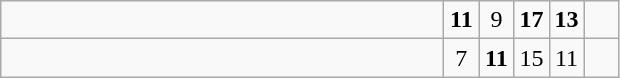<table class="wikitable">
<tr>
<td style="width:18em"><strong></strong></td>
<td align=center style="width:1em"><strong>11</strong></td>
<td align=center style="width:1em">9</td>
<td align=center style="width:1em"><strong>17</strong></td>
<td align=center style="width:1em"><strong>13</strong></td>
<td align=center style="width:1em"></td>
</tr>
<tr>
<td style="width:18em"></td>
<td align=center style="width:1em">7</td>
<td align=center style="width:1em"><strong>11</strong></td>
<td align=center style="width:1em">15</td>
<td align=center style="width:1em">11</td>
<td align=center style="width:1em"></td>
</tr>
</table>
